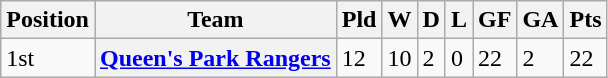<table class="wikitable">
<tr>
<th>Position</th>
<th><abbr>Team</abbr></th>
<th>Pld</th>
<th><abbr>W</abbr></th>
<th><abbr>D</abbr></th>
<th><abbr>L</abbr></th>
<th><abbr>GF</abbr></th>
<th><abbr>GA</abbr></th>
<th><abbr>Pts</abbr></th>
</tr>
<tr>
<td>1st</td>
<th><a href='#'>Queen's Park Rangers</a></th>
<td>12</td>
<td>10</td>
<td>2</td>
<td>0</td>
<td>22</td>
<td>2</td>
<td>22</td>
</tr>
</table>
